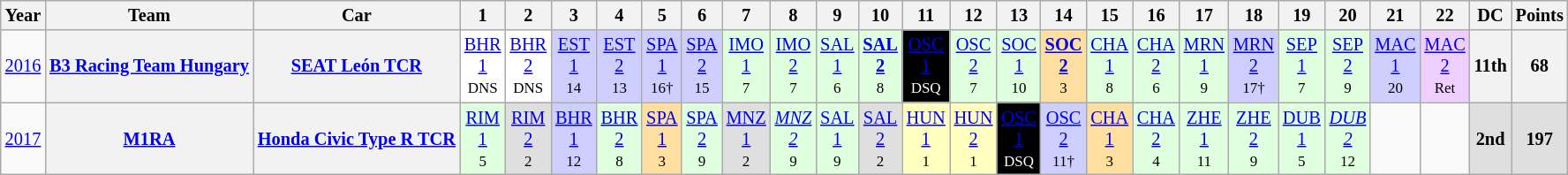<table class="wikitable" style="text-align:center; font-size:85%">
<tr>
<th>Year</th>
<th>Team</th>
<th>Car</th>
<th>1</th>
<th>2</th>
<th>3</th>
<th>4</th>
<th>5</th>
<th>6</th>
<th>7</th>
<th>8</th>
<th>9</th>
<th>10</th>
<th>11</th>
<th>12</th>
<th>13</th>
<th>14</th>
<th>15</th>
<th>16</th>
<th>17</th>
<th>18</th>
<th>19</th>
<th>20</th>
<th>21</th>
<th>22</th>
<th>DC</th>
<th>Points</th>
</tr>
<tr>
<td><a href='#'>2016</a></td>
<th><a href='#'>B3 Racing Team Hungary</a></th>
<th><a href='#'>SEAT León TCR</a></th>
<td style="background:#FFFFFF;"><a href='#'>BHR<br>1</a><br><small>DNS</small></td>
<td style="background:#FFFFFF;"><a href='#'>BHR<br>2</a><br><small>DNS</small></td>
<td style="background:#CFCFFF;"><a href='#'>EST<br>1</a><br><small>14</small></td>
<td style="background:#CFCFFF;"><a href='#'>EST<br>2</a><br><small>13</small></td>
<td style="background:#CFCFFF;"><a href='#'>SPA<br>1</a><br><small>16†</small></td>
<td style="background:#CFCFFF;"><a href='#'>SPA<br>2</a><br><small>15</small></td>
<td style="background:#DFFFDF;"><a href='#'>IMO<br>1</a><br><small>7</small></td>
<td style="background:#DFFFDF;"><a href='#'>IMO<br>2</a><br><small>7</small></td>
<td style="background:#DFFFDF;"><a href='#'>SAL<br>1</a><br><small>6</small></td>
<td style="background:#DFFFDF;"><strong><a href='#'>SAL<br>2</a></strong><br><small>8</small></td>
<td style="background:#000000; color:white"><a href='#'><span>OSC<br>1</span></a><br><small>DSQ</small></td>
<td style="background:#DFFFDF;"><a href='#'>OSC<br>2</a><br><small>7</small></td>
<td style="background:#DFFFDF;"><a href='#'>SOC<br>1</a><br><small>10</small></td>
<td style="background:#FFDF9F;"><strong><a href='#'>SOC<br>2</a></strong><br><small>3</small></td>
<td style="background:#DFFFDF;"><a href='#'>CHA<br>1</a><br><small>8</small></td>
<td style="background:#DFFFDF;"><a href='#'>CHA<br>2</a><br><small>6</small></td>
<td style="background:#DFFFDF;"><a href='#'>MRN<br>1</a><br><small>9</small></td>
<td style="background:#CFCFFF;"><a href='#'>MRN<br>2</a><br><small>17†</small></td>
<td style="background:#DFFFDF;"><a href='#'>SEP<br>1</a><br><small>7</small></td>
<td style="background:#DFFFDF;"><a href='#'>SEP<br>2</a><br><small>9</small></td>
<td style="background:#CFCFFF;"><a href='#'>MAC<br>1</a><br><small>20</small></td>
<td style="background:#EFCFFF;"><a href='#'>MAC<br>2</a><br><small>Ret</small></td>
<th>11th</th>
<th>68</th>
</tr>
<tr>
<td><a href='#'>2017</a></td>
<th><a href='#'>M1RA</a></th>
<th><a href='#'>Honda Civic Type R TCR</a></th>
<td style="background:#DFFFDF;"><a href='#'>RIM<br>1</a><br><small>5</small></td>
<td style="background:#DFDFDF;"><a href='#'>RIM<br>2</a><br><small>2</small></td>
<td style="background:#CFCFFF;"><a href='#'>BHR<br>1</a><br><small>12</small></td>
<td style="background:#DFFFDF;"><a href='#'>BHR<br>2</a><br><small>8</small></td>
<td style="background:#FFDF9F;"><a href='#'>SPA<br>1</a><br><small>3</small></td>
<td style="background:#DFFFDF;"><a href='#'>SPA<br>2</a><br><small>9</small></td>
<td style="background:#DFDFDF;"><a href='#'>MNZ<br>1</a><br><small>2</small></td>
<td style="background:#DFFFDF;"><em><a href='#'>MNZ<br>2</a></em><br><small>9</small></td>
<td style="background:#DFFFDF;"><a href='#'>SAL<br>1</a><br><small>9</small></td>
<td style="background:#DFDFDF;"><a href='#'>SAL<br>2</a><br><small>2</small></td>
<td style="background:#FFFFBF;"><a href='#'>HUN<br>1</a><br><small>1</small></td>
<td style="background:#FFFFBF;"><a href='#'>HUN<br>2</a><br><small>1</small></td>
<td style="background:#000000; color:white"><a href='#'><span>OSC<br>1</span></a><br><small>DSQ</small></td>
<td style="background:#CFCFFF;"><a href='#'>OSC<br>2</a><br><small>11†</small></td>
<td style="background:#FFDF9F;"><a href='#'>CHA<br>1</a><br><small>3</small></td>
<td style="background:#DFFFDF;"><a href='#'>CHA<br>2</a><br><small>4</small></td>
<td style="background:#DFFFDF;"><a href='#'>ZHE<br>1</a><br><small>11</small></td>
<td style="background:#DFFFDF;"><a href='#'>ZHE<br>2</a><br><small>9</small></td>
<td style="background:#DFFFDF;"><a href='#'>DUB<br>1</a><br><small>5</small></td>
<td style="background:#DFFFDF;"><em><a href='#'>DUB<br>2</a></em><br><small>12</small></td>
<td></td>
<td></td>
<th style="background:#DFDFDF;">2nd</th>
<th style="background:#DFDFDF;">197</th>
</tr>
</table>
